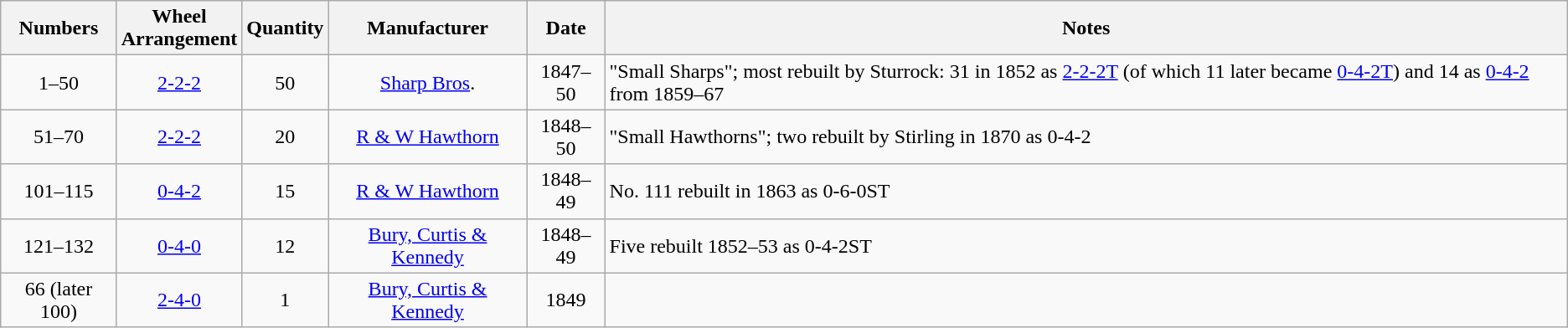<table class="wikitable sortable" style=text-align:center>
<tr>
<th>Numbers</th>
<th>Wheel<br>Arrangement</th>
<th>Quantity</th>
<th>Manufacturer</th>
<th>Date</th>
<th>Notes</th>
</tr>
<tr>
<td>1–50</td>
<td><a href='#'>2-2-2</a></td>
<td>50</td>
<td><a href='#'>Sharp Bros</a>.</td>
<td>1847–50</td>
<td align=left>"Small Sharps"; most rebuilt by Sturrock: 31 in 1852 as <a href='#'>2-2-2T</a> (of which 11 later became <a href='#'>0-4-2T</a>) and 14 as <a href='#'>0-4-2</a> from 1859–67</td>
</tr>
<tr>
<td>51–70</td>
<td><a href='#'>2-2-2</a></td>
<td>20</td>
<td><a href='#'>R & W Hawthorn</a></td>
<td>1848–50</td>
<td align=left>"Small Hawthorns"; two rebuilt by Stirling in 1870 as 0-4-2</td>
</tr>
<tr>
<td>101–115</td>
<td><a href='#'>0-4-2</a></td>
<td>15</td>
<td><a href='#'>R & W Hawthorn</a></td>
<td>1848–49</td>
<td align=left>No. 111 rebuilt in 1863 as 0-6-0ST</td>
</tr>
<tr>
<td>121–132</td>
<td><a href='#'>0-4-0</a></td>
<td>12</td>
<td><a href='#'>Bury, Curtis & Kennedy</a></td>
<td>1848–49</td>
<td align=left>Five rebuilt 1852–53 as 0-4-2ST</td>
</tr>
<tr>
<td>66 (later 100)</td>
<td><a href='#'>2-4-0</a></td>
<td>1</td>
<td><a href='#'>Bury, Curtis & Kennedy</a></td>
<td>1849</td>
<td align=left></td>
</tr>
</table>
